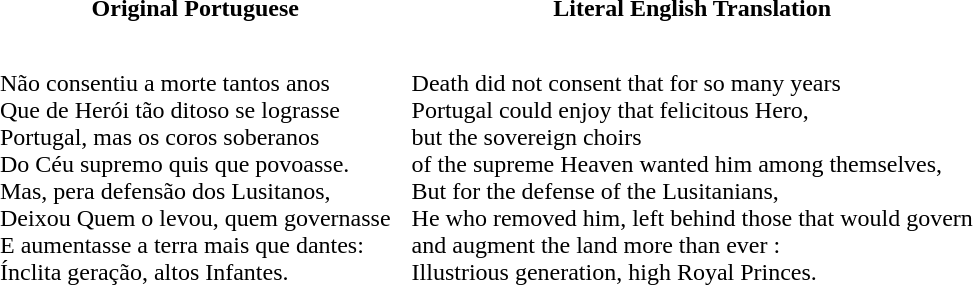<table cellpadding=6>
<tr>
<th>Original Portuguese</th>
<th>Literal English Translation</th>
</tr>
<tr style="vertical-align:top; white-space:nowrap;">
<td><br>Não consentiu a morte tantos anos<br>
Que de Herói tão ditoso se lograsse<br>
Portugal, mas os coros soberanos<br>
Do Céu supremo quis que povoasse.<br>
Mas, pera defensão dos Lusitanos,<br>
Deixou Quem o levou, quem governasse<br>
E aumentasse a terra mais que dantes:<br>
Ínclita geração, altos Infantes.<br></td>
<td><br>Death did not consent that for so many years<br>
Portugal could enjoy that felicitous Hero,<br>
but the sovereign choirs<br>
of the supreme Heaven wanted him among themselves,<br>
But for the defense of the Lusitanians,<br>
He who removed him, left behind those that would govern<br>
and augment the land more than ever : <br>
Illustrious generation, high Royal Princes.<br></td>
</tr>
</table>
